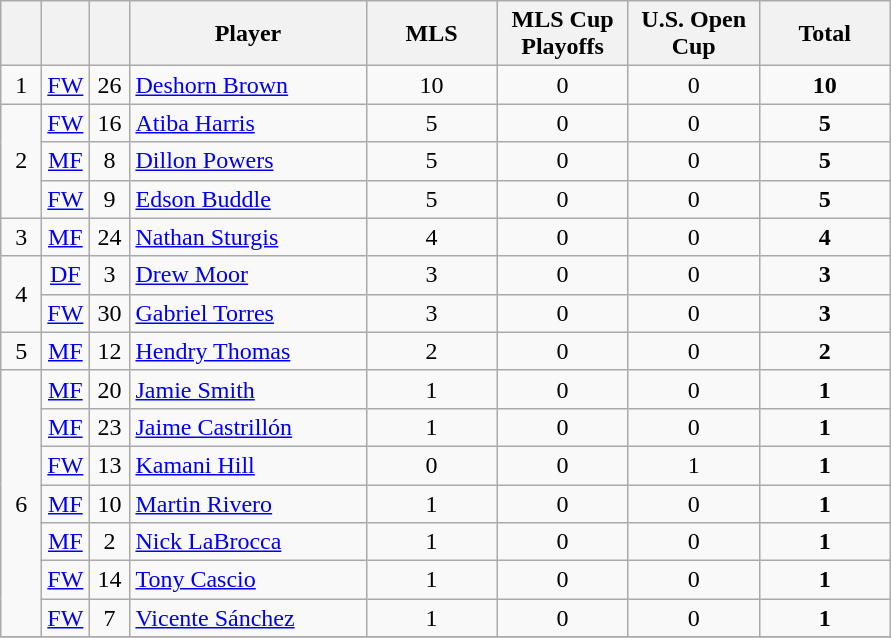<table class="wikitable" style="text-align:center;">
<tr>
<th width="20"></th>
<th width="20"></th>
<th width="20"></th>
<th width="150">Player</th>
<th width="80">MLS</th>
<th width="80">MLS Cup Playoffs</th>
<th width="80">U.S. Open Cup</th>
<th width="80">Total</th>
</tr>
<tr>
<td rowspan="1">1</td>
<td><a href='#'>FW</a></td>
<td>26</td>
<td align=left><a href='#'>Deshorn Brown</a></td>
<td>10</td>
<td>0</td>
<td>0</td>
<td><strong>10</strong></td>
</tr>
<tr>
<td rowspan="3">2</td>
<td><a href='#'>FW</a></td>
<td>16</td>
<td align=left><a href='#'>Atiba Harris</a></td>
<td>5</td>
<td>0</td>
<td>0</td>
<td><strong>5</strong></td>
</tr>
<tr>
<td><a href='#'>MF</a></td>
<td>8</td>
<td align=left><a href='#'>Dillon Powers</a></td>
<td>5</td>
<td>0</td>
<td>0</td>
<td><strong>5</strong></td>
</tr>
<tr>
<td><a href='#'>FW</a></td>
<td>9</td>
<td align=left><a href='#'>Edson Buddle</a></td>
<td>5</td>
<td>0</td>
<td>0</td>
<td><strong>5</strong></td>
</tr>
<tr>
<td rowspan="1">3</td>
<td><a href='#'>MF</a></td>
<td>24</td>
<td align=left><a href='#'>Nathan Sturgis</a></td>
<td>4</td>
<td>0</td>
<td>0</td>
<td><strong>4</strong></td>
</tr>
<tr>
<td rowspan="2">4</td>
<td><a href='#'>DF</a></td>
<td>3</td>
<td align=left><a href='#'>Drew Moor</a></td>
<td>3</td>
<td>0</td>
<td>0</td>
<td><strong>3</strong></td>
</tr>
<tr>
<td><a href='#'>FW</a></td>
<td>30</td>
<td align=left><a href='#'>Gabriel Torres</a></td>
<td>3</td>
<td>0</td>
<td>0</td>
<td><strong>3</strong></td>
</tr>
<tr>
<td rowspan="1">5</td>
<td><a href='#'>MF</a></td>
<td>12</td>
<td align=left><a href='#'>Hendry Thomas</a></td>
<td>2</td>
<td>0</td>
<td>0</td>
<td><strong>2</strong></td>
</tr>
<tr>
<td rowspan="7">6</td>
<td><a href='#'>MF</a></td>
<td>20</td>
<td align=left><a href='#'>Jamie Smith</a></td>
<td>1</td>
<td>0</td>
<td>0</td>
<td><strong>1</strong></td>
</tr>
<tr>
<td><a href='#'>MF</a></td>
<td>23</td>
<td align=left><a href='#'>Jaime Castrillón</a></td>
<td>1</td>
<td>0</td>
<td>0</td>
<td><strong>1</strong></td>
</tr>
<tr>
<td><a href='#'>FW</a></td>
<td>13</td>
<td align=left><a href='#'>Kamani Hill</a></td>
<td>0</td>
<td>0</td>
<td>1</td>
<td><strong>1</strong></td>
</tr>
<tr>
<td><a href='#'>MF</a></td>
<td>10</td>
<td align=left><a href='#'>Martin Rivero</a></td>
<td>1</td>
<td>0</td>
<td>0</td>
<td><strong>1</strong></td>
</tr>
<tr>
<td><a href='#'>MF</a></td>
<td>2</td>
<td align=left><a href='#'>Nick LaBrocca</a></td>
<td>1</td>
<td>0</td>
<td>0</td>
<td><strong>1</strong></td>
</tr>
<tr>
<td><a href='#'>FW</a></td>
<td>14</td>
<td align=left><a href='#'>Tony Cascio</a></td>
<td>1</td>
<td>0</td>
<td>0</td>
<td><strong>1</strong></td>
</tr>
<tr>
<td><a href='#'>FW</a></td>
<td>7</td>
<td align=left><a href='#'>Vicente Sánchez</a></td>
<td>1</td>
<td>0</td>
<td>0</td>
<td><strong>1</strong></td>
</tr>
<tr>
</tr>
</table>
